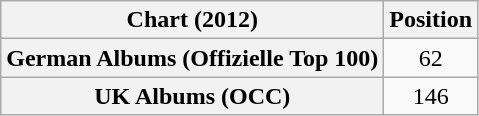<table class="wikitable sortable plainrowheaders" style="text-align:center">
<tr>
<th>Chart (2012)</th>
<th>Position</th>
</tr>
<tr>
<th scope="row">German Albums (Offizielle Top 100)</th>
<td>62</td>
</tr>
<tr>
<th scope="row">UK Albums (OCC)</th>
<td>146</td>
</tr>
</table>
